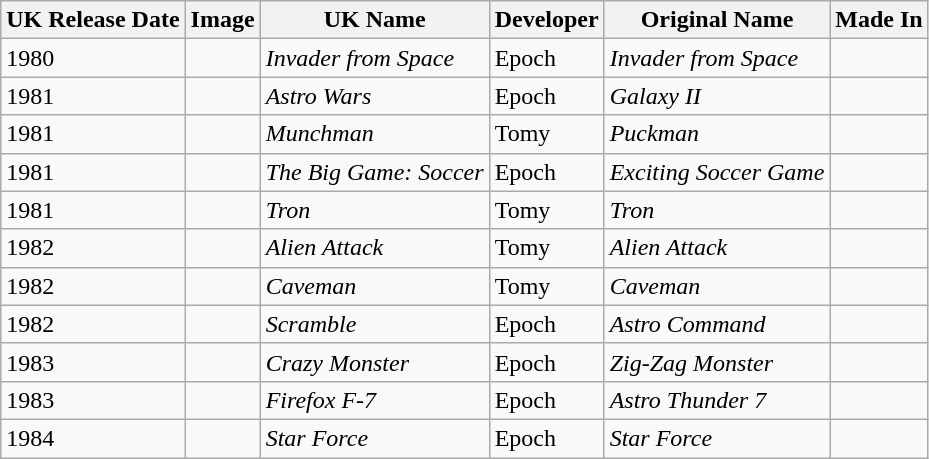<table class="wikitable">
<tr>
<th>UK Release Date</th>
<th>Image</th>
<th>UK Name</th>
<th>Developer</th>
<th>Original Name</th>
<th>Made In</th>
</tr>
<tr>
<td>1980</td>
<td></td>
<td><em>Invader from Space</em></td>
<td>Epoch</td>
<td><em>Invader from Space</em></td>
<td></td>
</tr>
<tr>
<td>1981</td>
<td></td>
<td><em>Astro Wars</em></td>
<td>Epoch</td>
<td><em>Galaxy II</em></td>
<td></td>
</tr>
<tr>
<td>1981</td>
<td></td>
<td><em>Munchman</em></td>
<td>Tomy</td>
<td><em>Puckman</em></td>
<td></td>
</tr>
<tr>
<td>1981</td>
<td></td>
<td><em>The Big Game: Soccer</em></td>
<td>Epoch</td>
<td><em>Exciting Soccer Game</em></td>
<td></td>
</tr>
<tr>
<td>1981</td>
<td></td>
<td><em>Tron</em></td>
<td>Tomy</td>
<td><em>Tron</em></td>
<td></td>
</tr>
<tr>
<td>1982</td>
<td></td>
<td><em>Alien Attack</em></td>
<td>Tomy</td>
<td><em>Alien Attack</em></td>
<td></td>
</tr>
<tr>
<td>1982</td>
<td></td>
<td><em>Caveman</em></td>
<td>Tomy</td>
<td><em>Caveman</em></td>
<td></td>
</tr>
<tr>
<td>1982</td>
<td></td>
<td><em>Scramble</em></td>
<td>Epoch</td>
<td><em>Astro Command</em></td>
<td></td>
</tr>
<tr>
<td>1983</td>
<td></td>
<td><em>Crazy Monster</em></td>
<td>Epoch</td>
<td><em>Zig-Zag Monster</em></td>
<td></td>
</tr>
<tr>
<td>1983</td>
<td></td>
<td><em>Firefox F-7</em></td>
<td>Epoch</td>
<td><em>Astro Thunder 7</em></td>
<td></td>
</tr>
<tr>
<td>1984</td>
<td></td>
<td><em>Star Force</em></td>
<td>Epoch</td>
<td><em>Star Force</em></td>
<td></td>
</tr>
</table>
